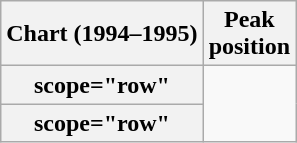<table class="wikitable sortable plainrowheaders" style="text-align:center;">
<tr>
<th scope="col">Chart (1994–1995)</th>
<th scope="col">Peak<br>position</th>
</tr>
<tr>
<th>scope="row" </th>
</tr>
<tr>
<th>scope="row" </th>
</tr>
</table>
